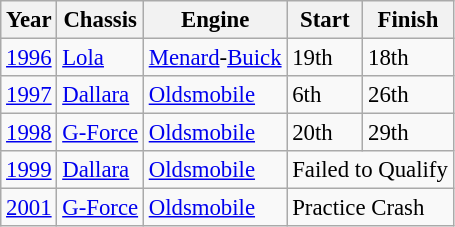<table class="wikitable" style="font-size: 95%;">
<tr>
<th>Year</th>
<th>Chassis</th>
<th>Engine</th>
<th>Start</th>
<th>Finish</th>
</tr>
<tr>
<td><a href='#'>1996</a></td>
<td><a href='#'>Lola</a></td>
<td><a href='#'>Menard</a>-<a href='#'>Buick</a></td>
<td>19th</td>
<td>18th</td>
</tr>
<tr>
<td><a href='#'>1997</a></td>
<td><a href='#'>Dallara</a></td>
<td><a href='#'>Oldsmobile</a></td>
<td>6th</td>
<td>26th</td>
</tr>
<tr>
<td><a href='#'>1998</a></td>
<td><a href='#'>G-Force</a></td>
<td><a href='#'>Oldsmobile</a></td>
<td>20th</td>
<td>29th</td>
</tr>
<tr>
<td><a href='#'>1999</a></td>
<td><a href='#'>Dallara</a></td>
<td><a href='#'>Oldsmobile</a></td>
<td colspan=2>Failed to Qualify</td>
</tr>
<tr>
<td><a href='#'>2001</a></td>
<td><a href='#'>G-Force</a></td>
<td><a href='#'>Oldsmobile</a></td>
<td colspan=2>Practice Crash</td>
</tr>
</table>
